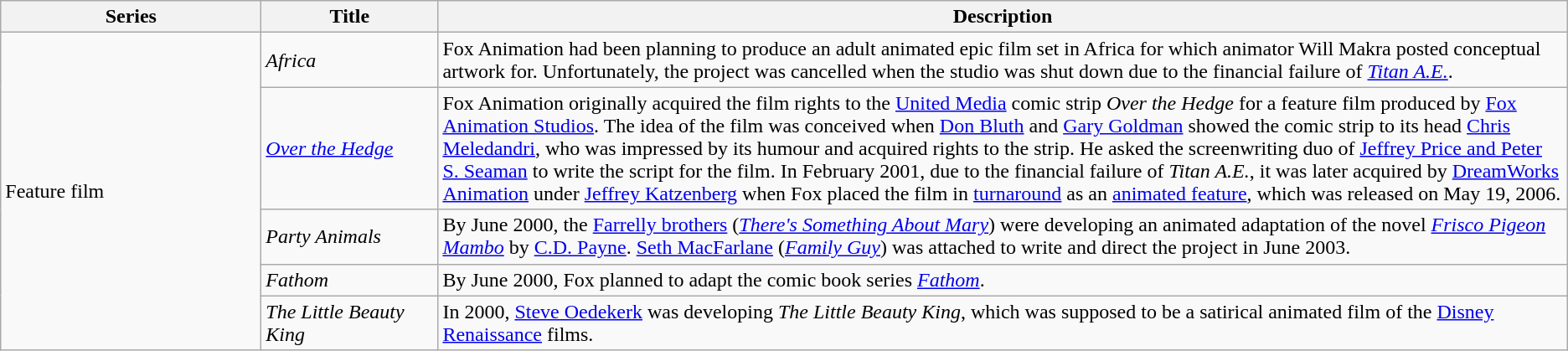<table class="wikitable">
<tr>
<th style="width:150pt;">Series</th>
<th style="width:100pt;">Title</th>
<th>Description</th>
</tr>
<tr>
<td rowspan="5">Feature film</td>
<td><em>Africa</em></td>
<td>Fox Animation had been planning to produce an adult animated epic film set in Africa for which animator Will Makra posted conceptual artwork for. Unfortunately, the project was cancelled when the studio was shut down due to the financial failure of <em><a href='#'>Titan A.E.</a></em>.</td>
</tr>
<tr>
<td><em><a href='#'>Over the Hedge</a></em></td>
<td>Fox Animation originally acquired the film rights to the <a href='#'>United Media</a> comic strip <em>Over the Hedge</em> for a feature film produced by <a href='#'>Fox Animation Studios</a>. The idea of the film was conceived when <a href='#'>Don Bluth</a> and <a href='#'>Gary Goldman</a> showed the comic strip to its head <a href='#'>Chris Meledandri</a>, who was impressed by its humour and acquired rights to the strip. He asked the screenwriting duo of <a href='#'>Jeffrey Price and Peter S. Seaman</a> to write the script for the film. In February 2001, due to the financial failure of <em>Titan A.E.</em>, it was later acquired by <a href='#'>DreamWorks Animation</a> under <a href='#'>Jeffrey Katzenberg</a> when Fox placed the film in <a href='#'>turnaround</a> as an <a href='#'>animated feature</a>, which was released on May 19, 2006.</td>
</tr>
<tr>
<td><em>Party Animals</em></td>
<td>By June 2000, the <a href='#'>Farrelly brothers</a> (<em><a href='#'>There's Something About Mary</a></em>) were developing an animated adaptation of the novel <em><a href='#'>Frisco Pigeon Mambo</a></em> by <a href='#'>C.D. Payne</a>. <a href='#'>Seth MacFarlane</a> (<em><a href='#'>Family Guy</a></em>) was attached to write and direct the project in June 2003.</td>
</tr>
<tr>
<td><em>Fathom</em></td>
<td>By June 2000, Fox planned to adapt the comic book series <em><a href='#'>Fathom</a></em>.</td>
</tr>
<tr>
<td><em>The Little Beauty King</em></td>
<td>In 2000, <a href='#'>Steve Oedekerk</a> was developing <em>The Little Beauty King</em>, which was supposed to be a satirical animated film of the <a href='#'>Disney Renaissance</a> films.</td>
</tr>
</table>
